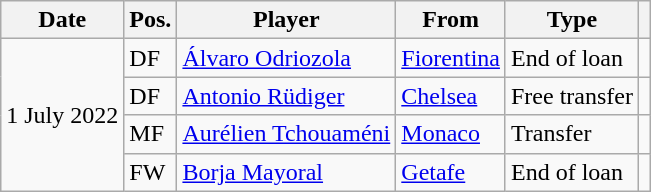<table class="wikitable">
<tr>
<th>Date</th>
<th>Pos.</th>
<th>Player</th>
<th>From</th>
<th>Type</th>
<th></th>
</tr>
<tr>
<td rowspan="4">1 July 2022</td>
<td>DF</td>
<td> <a href='#'>Álvaro Odriozola</a></td>
<td> <a href='#'>Fiorentina</a></td>
<td>End of loan</td>
<td align="center"></td>
</tr>
<tr>
<td>DF</td>
<td> <a href='#'>Antonio Rüdiger</a></td>
<td> <a href='#'>Chelsea</a></td>
<td>Free transfer</td>
<td align=center></td>
</tr>
<tr>
<td>MF</td>
<td> <a href='#'>Aurélien Tchouaméni</a></td>
<td> <a href='#'>Monaco</a></td>
<td>Transfer</td>
<td align=center></td>
</tr>
<tr>
<td>FW</td>
<td> <a href='#'>Borja Mayoral</a></td>
<td><a href='#'>Getafe</a></td>
<td>End of loan</td>
<td align=center></td>
</tr>
</table>
